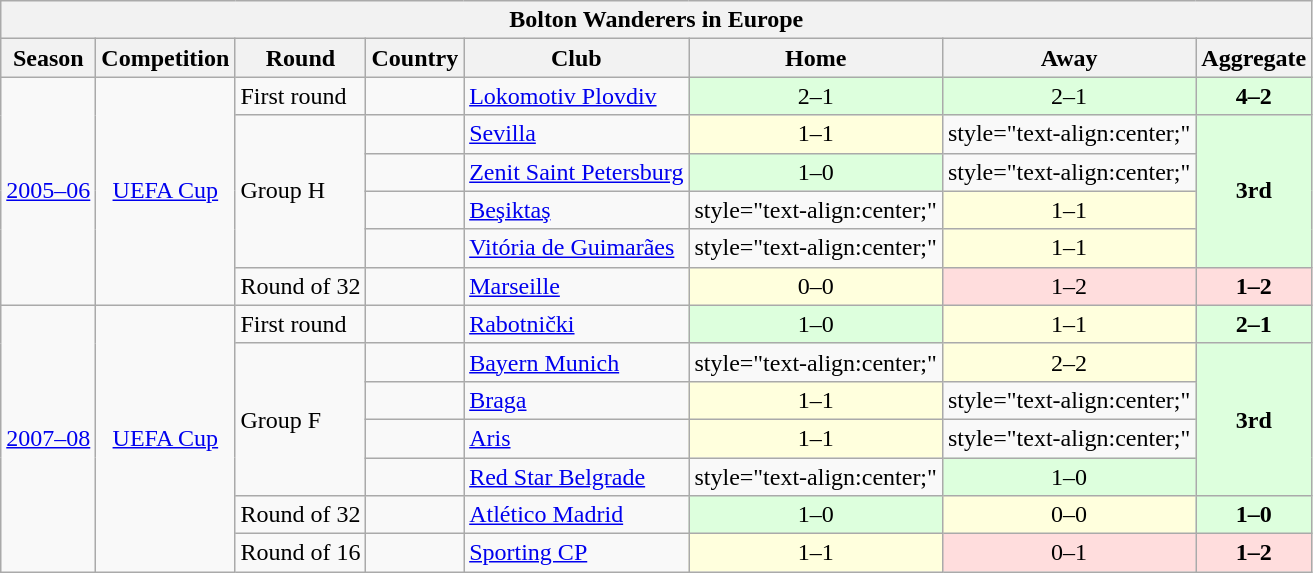<table class="wikitable">
<tr>
<th colspan="9"><strong>Bolton Wanderers in Europe</strong></th>
</tr>
<tr>
<th>Season</th>
<th>Competition</th>
<th>Round</th>
<th>Country</th>
<th>Club</th>
<th>Home</th>
<th>Away</th>
<th>Aggregate</th>
</tr>
<tr>
<td rowspan=6; style="text-align:center;"><a href='#'>2005–06</a></td>
<td rowspan=6; style="text-align:center;"><a href='#'>UEFA Cup</a></td>
<td>First round</td>
<td style="text-align:center;"></td>
<td><a href='#'>Lokomotiv Plovdiv</a></td>
<td style="text-align:center; background:#dfd;">2–1</td>
<td style="text-align:center; background:#dfd;">2–1</td>
<td style="text-align:center; background:#dfd;"><strong>4–2</strong></td>
</tr>
<tr>
<td rowspan=4>Group H</td>
<td style="text-align:center;"></td>
<td><a href='#'>Sevilla</a></td>
<td style="text-align:center; background:#ffd;">1–1</td>
<td>style="text-align:center;" </td>
<td rowspan=4; style="text-align:center; background:#dfd;"><strong>3rd</strong></td>
</tr>
<tr>
<td style="text-align:center;"></td>
<td><a href='#'>Zenit Saint Petersburg</a></td>
<td style="text-align:center; background:#dfd;">1–0</td>
<td>style="text-align:center;" </td>
</tr>
<tr>
<td style="text-align:center;"></td>
<td><a href='#'>Beşiktaş</a></td>
<td>style="text-align:center;" </td>
<td style="text-align:center; background:#ffd;">1–1</td>
</tr>
<tr>
<td style="text-align:center;"></td>
<td><a href='#'>Vitória de Guimarães</a></td>
<td>style="text-align:center;" </td>
<td style="text-align:center; background:#ffd;">1–1</td>
</tr>
<tr>
<td>Round of 32</td>
<td style="text-align:center;"></td>
<td><a href='#'>Marseille</a></td>
<td style="text-align:center; background:#ffd;">0–0</td>
<td style="text-align:center; background:#fdd;">1–2</td>
<td style="text-align:center; background:#fdd;"><strong>1–2</strong></td>
</tr>
<tr>
<td rowspan=7; style="text-align:center;"><a href='#'>2007–08</a></td>
<td rowspan=7; style="text-align:center;"><a href='#'>UEFA Cup</a></td>
<td>First round</td>
<td style="text-align:center;"></td>
<td><a href='#'>Rabotnički</a></td>
<td style="text-align:center; background:#dfd;">1–0</td>
<td style="text-align:center; background:#ffd;">1–1</td>
<td style="text-align:center; background:#dfd;"><strong>2–1</strong></td>
</tr>
<tr>
<td rowspan=4>Group F</td>
<td style="text-align:center;"></td>
<td><a href='#'>Bayern Munich</a></td>
<td>style="text-align:center;" </td>
<td style="text-align:center; background:#ffd;">2–2</td>
<td rowspan=4; style="text-align:center; background:#dfd;"><strong>3rd</strong></td>
</tr>
<tr>
<td style="text-align:center;"></td>
<td><a href='#'>Braga</a></td>
<td style="text-align:center; background:#ffd;">1–1</td>
<td>style="text-align:center;" </td>
</tr>
<tr>
<td style="text-align:center;"></td>
<td><a href='#'>Aris</a></td>
<td style="text-align:center; background:#ffd;">1–1</td>
<td>style="text-align:center;" </td>
</tr>
<tr>
<td style="text-align:center;"></td>
<td><a href='#'>Red Star Belgrade</a></td>
<td>style="text-align:center;" </td>
<td style="text-align:center; background:#dfd;">1–0</td>
</tr>
<tr>
<td>Round of 32</td>
<td style="text-align:center;"></td>
<td><a href='#'>Atlético Madrid</a></td>
<td style="text-align:center; background:#dfd;">1–0</td>
<td style="text-align:center; background:#ffd;">0–0</td>
<td style="text-align:center; background:#dfd;"><strong>1–0</strong></td>
</tr>
<tr>
<td>Round of 16</td>
<td style="text-align:center;"></td>
<td><a href='#'>Sporting CP</a></td>
<td style="text-align:center; background:#ffd;">1–1</td>
<td style="text-align:center; background:#fdd;">0–1</td>
<td style="text-align:center; background:#fdd;"><strong>1–2</strong></td>
</tr>
</table>
